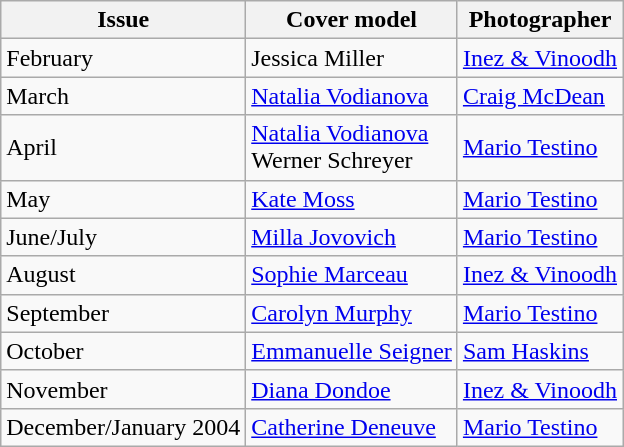<table class="sortable wikitable">
<tr>
<th>Issue</th>
<th>Cover model</th>
<th>Photographer</th>
</tr>
<tr>
<td>February</td>
<td>Jessica Miller</td>
<td><a href='#'>Inez & Vinoodh</a></td>
</tr>
<tr>
<td>March</td>
<td><a href='#'>Natalia Vodianova</a></td>
<td><a href='#'>Craig McDean</a></td>
</tr>
<tr>
<td>April</td>
<td><a href='#'>Natalia Vodianova</a><br>Werner Schreyer</td>
<td><a href='#'>Mario Testino</a></td>
</tr>
<tr>
<td>May</td>
<td><a href='#'>Kate Moss</a></td>
<td><a href='#'>Mario Testino</a></td>
</tr>
<tr>
<td>June/July</td>
<td><a href='#'>Milla Jovovich</a></td>
<td><a href='#'>Mario Testino</a></td>
</tr>
<tr>
<td>August</td>
<td><a href='#'>Sophie Marceau</a></td>
<td><a href='#'>Inez & Vinoodh</a></td>
</tr>
<tr>
<td>September</td>
<td><a href='#'>Carolyn Murphy</a></td>
<td><a href='#'>Mario Testino</a></td>
</tr>
<tr>
<td>October</td>
<td><a href='#'>Emmanuelle Seigner</a></td>
<td><a href='#'>Sam Haskins</a></td>
</tr>
<tr>
<td>November</td>
<td><a href='#'>Diana Dondoe</a></td>
<td><a href='#'>Inez & Vinoodh</a></td>
</tr>
<tr>
<td>December/January 2004</td>
<td><a href='#'>Catherine Deneuve</a></td>
<td><a href='#'>Mario Testino</a></td>
</tr>
</table>
